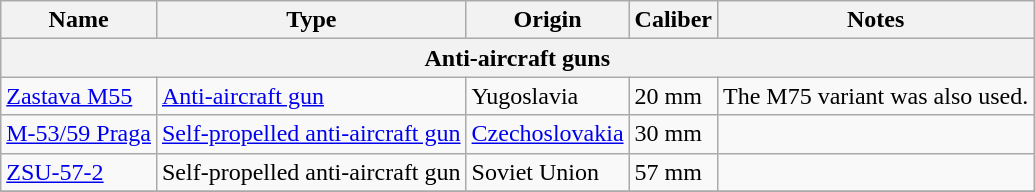<table class="wikitable">
<tr>
<th>Name</th>
<th>Type</th>
<th>Origin</th>
<th>Caliber</th>
<th>Notes</th>
</tr>
<tr>
<th colspan="5">Anti-aircraft guns</th>
</tr>
<tr>
<td><a href='#'>Zastava M55</a></td>
<td><a href='#'>Anti-aircraft gun</a></td>
<td>Yugoslavia</td>
<td>20 mm</td>
<td>The M75 variant was also used.</td>
</tr>
<tr>
<td><a href='#'>M-53/59 Praga</a></td>
<td><a href='#'>Self-propelled anti-aircraft gun</a></td>
<td><a href='#'>Czechoslovakia</a></td>
<td 30>30 mm</td>
<td></td>
</tr>
<tr>
<td><a href='#'>ZSU-57-2</a></td>
<td>Self-propelled anti-aircraft gun</td>
<td>Soviet Union</td>
<td>57 mm</td>
<td></td>
</tr>
<tr>
</tr>
</table>
